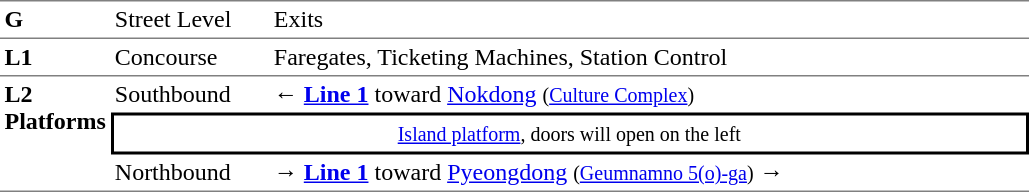<table table border=0 cellspacing=0 cellpadding=3>
<tr>
<td style="border-top:solid 1px gray;border-bottom:solid 1px gray;" width=50 valign=top><strong>G</strong></td>
<td style="border-top:solid 1px gray;border-bottom:solid 1px gray;" width=100 valign=top>Street Level</td>
<td style="border-top:solid 1px gray;border-bottom:solid 1px gray;" width=400 valign=top>Exits</td>
</tr>
<tr>
<td style="border-bottom:solid 0 gray;" width=50 valign=top><strong>L1</strong></td>
<td style="border-bottom:solid 0 gray;" width=100 valign=top>Concourse</td>
<td style="border-bottom:solid 0 gray;" width=500 valign=top>Faregates, Ticketing Machines, Station Control</td>
</tr>
<tr>
<td style="border-top:solid 1px gray;border-bottom:solid 1px gray;" rowspan=3 valign=top><strong>L2<br>Platforms</strong></td>
<td style="border-top:solid 1px gray;">Southbound</td>
<td style="border-top:solid 1px gray;">← <a href='#'><span><span><strong>Line 1</strong></span></span></a> toward <a href='#'>Nokdong</a> <small>(<a href='#'>Culture Complex</a>)</small></td>
</tr>
<tr>
<td style="border-top:solid 2px black;border-right:solid 2px black;border-left:solid 2px black;border-bottom:solid 2px black;text-align:center;" colspan=2><small><a href='#'>Island platform</a>, doors will open on the left</small></td>
</tr>
<tr>
<td style="border-bottom:solid 1px gray;">Northbound</td>
<td style="border-bottom:solid 1px gray;"><span>→</span> <a href='#'><span><span><strong>Line 1</strong></span></span></a> toward <a href='#'>Pyeongdong</a> <small>(<a href='#'>Geumnamno 5(o)-ga</a>)</small> →</td>
</tr>
</table>
